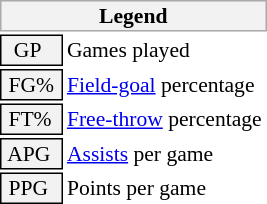<table class="toccolours" style="font-size: 90%; white-space: nowrap;">
<tr>
<th colspan="6" style="background:#f2f2f2; border:1px solid #aaa;">Legend</th>
</tr>
<tr>
<td style="background:#f2f2f2; border:1px solid black;">  GP</td>
<td>Games played</td>
</tr>
<tr>
<td style="background:#f2f2f2; border:1px solid black;"> FG% </td>
<td style="padding-right: 8px"><a href='#'>Field-goal</a> percentage</td>
</tr>
<tr>
<td style="background:#f2f2f2; border:1px solid black;"> FT% </td>
<td><a href='#'>Free-throw</a> percentage</td>
</tr>
<tr>
<td style="background:#f2f2f2; border:1px solid black;"> APG </td>
<td><a href='#'>Assists</a> per game</td>
</tr>
<tr>
<td style="background:#f2f2f2; border:1px solid black;"> PPG </td>
<td>Points per game</td>
</tr>
</table>
